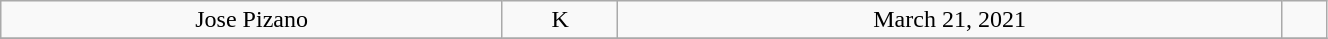<table class="wikitable" style="width: 70%;text-align: center;">
<tr align="center">
<td>Jose Pizano</td>
<td>K</td>
<td>March 21, 2021</td>
<td></td>
</tr>
<tr>
</tr>
</table>
